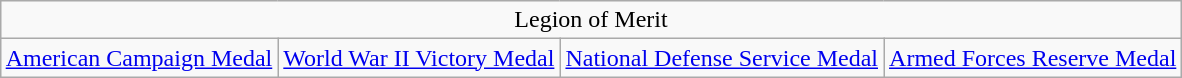<table class="wikitable" style="margin:1em auto; text-align:center;">
<tr>
<td colspan="4">Legion of Merit</td>
</tr>
<tr>
<td><a href='#'>American Campaign Medal</a></td>
<td><a href='#'>World War II Victory Medal</a></td>
<td><a href='#'>National Defense Service Medal</a></td>
<td><a href='#'>Armed Forces Reserve Medal</a></td>
</tr>
</table>
